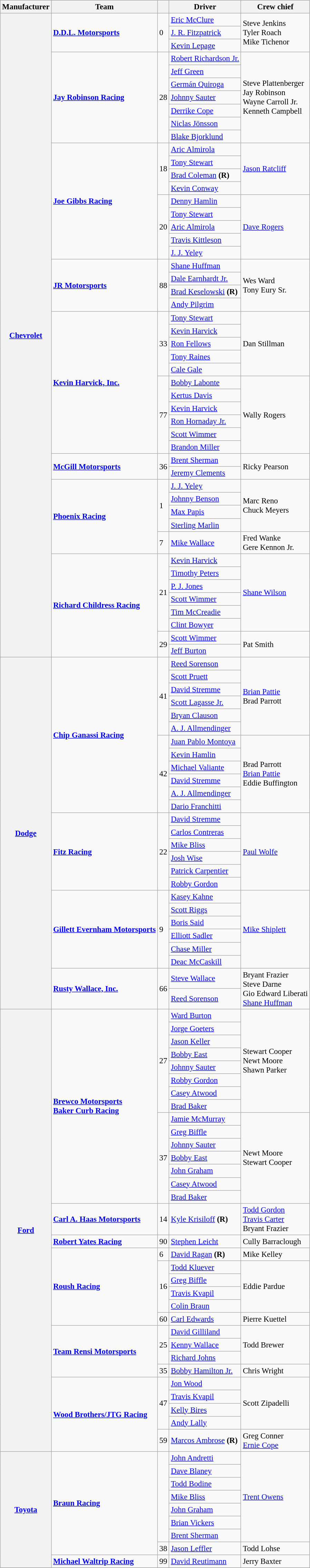<table class="wikitable" style="font-size: 95%;">
<tr>
<th>Manufacturer</th>
<th>Team</th>
<th></th>
<th>Driver</th>
<th>Crew chief</th>
</tr>
<tr>
<th rowspan=49><a href='#'>Chevrolet</a></th>
<td rowspan=3><strong><a href='#'>D.D.L. Motorsports</a></strong></td>
<td rowspan=3>0</td>
<td><a href='#'>Eric McClure</a> <small></small></td>
<td rowspan=3>Steve Jenkins <small></small> <br> Tyler Roach <small></small> <br> Mike Tichenor <small></small></td>
</tr>
<tr>
<td><a href='#'>J. R. Fitzpatrick</a> <small></small></td>
</tr>
<tr>
<td><a href='#'>Kevin Lepage</a> <small></small></td>
</tr>
<tr>
<td rowspan=7><strong><a href='#'>Jay Robinson Racing</a></strong></td>
<td rowspan=7>28</td>
<td><a href='#'>Robert Richardson Jr.</a> <small></small></td>
<td rowspan=7>Steve Plattenberger <small></small> <br> Jay Robinson <small></small> <br> Wayne Carroll Jr. <small></small> <br> Kenneth Campbell <small></small></td>
</tr>
<tr>
<td><a href='#'>Jeff Green</a> <small></small></td>
</tr>
<tr>
<td><a href='#'>Germán Quiroga</a> <small></small></td>
</tr>
<tr>
<td><a href='#'>Johnny Sauter</a> <small></small></td>
</tr>
<tr>
<td><a href='#'>Derrike Cope</a> <small></small></td>
</tr>
<tr>
<td><a href='#'>Niclas Jönsson</a> <small></small></td>
</tr>
<tr>
<td><a href='#'>Blake Bjorklund</a> <small></small></td>
</tr>
<tr>
<td rowspan=9><strong><a href='#'>Joe Gibbs Racing</a></strong></td>
<td rowspan=4>18</td>
<td><a href='#'>Aric Almirola</a> <small></small></td>
<td rowspan=4><a href='#'>Jason Ratcliff</a></td>
</tr>
<tr>
<td><a href='#'>Tony Stewart</a> <small></small></td>
</tr>
<tr>
<td><a href='#'>Brad Coleman</a> <strong>(R)</strong> <small></small></td>
</tr>
<tr>
<td><a href='#'>Kevin Conway</a> <small></small></td>
</tr>
<tr>
<td rowspan=5>20</td>
<td><a href='#'>Denny Hamlin</a> <small></small></td>
<td rowspan=5><a href='#'>Dave Rogers</a></td>
</tr>
<tr>
<td><a href='#'>Tony Stewart</a> <small></small></td>
</tr>
<tr>
<td><a href='#'>Aric Almirola</a> <small></small></td>
</tr>
<tr>
<td><a href='#'>Travis Kittleson</a> <small></small></td>
</tr>
<tr>
<td><a href='#'>J. J. Yeley</a> <small></small></td>
</tr>
<tr>
<td rowspan=4><strong><a href='#'>JR Motorsports</a></strong></td>
<td rowspan=4>88</td>
<td><a href='#'>Shane Huffman</a> <small></small></td>
<td rowspan=4>Wes Ward <small></small> <br> Tony Eury Sr. <small></small></td>
</tr>
<tr>
<td><a href='#'>Dale Earnhardt Jr.</a> <small></small></td>
</tr>
<tr>
<td><a href='#'>Brad Keselowski</a> <strong>(R)</strong> <small></small></td>
</tr>
<tr>
<td><a href='#'>Andy Pilgrim</a> <small></small></td>
</tr>
<tr>
<td rowspan=11><strong><a href='#'>Kevin Harvick, Inc.</a></strong></td>
<td rowspan=5>33</td>
<td><a href='#'>Tony Stewart</a> <small></small></td>
<td rowspan=5>Dan Stillman</td>
</tr>
<tr>
<td><a href='#'>Kevin Harvick</a> <small></small></td>
</tr>
<tr>
<td><a href='#'>Ron Fellows</a> <small></small></td>
</tr>
<tr>
<td><a href='#'>Tony Raines</a> <small></small></td>
</tr>
<tr>
<td><a href='#'>Cale Gale</a> <small></small></td>
</tr>
<tr>
<td rowspan=6>77</td>
<td><a href='#'>Bobby Labonte</a> <small></small></td>
<td rowspan=6>Wally Rogers</td>
</tr>
<tr>
<td><a href='#'>Kertus Davis</a> <small></small></td>
</tr>
<tr>
<td><a href='#'>Kevin Harvick</a> <small></small></td>
</tr>
<tr>
<td><a href='#'>Ron Hornaday Jr.</a> <small></small></td>
</tr>
<tr>
<td><a href='#'>Scott Wimmer</a> <small></small></td>
</tr>
<tr>
<td><a href='#'>Brandon Miller</a> <small></small></td>
</tr>
<tr>
<td rowspan=2><strong><a href='#'>McGill Motorsports</a></strong></td>
<td rowspan=2>36</td>
<td><a href='#'>Brent Sherman</a> <small></small></td>
<td rowspan=2>Ricky Pearson</td>
</tr>
<tr>
<td><a href='#'>Jeremy Clements</a> <small></small></td>
</tr>
<tr>
<td rowspan=5><strong><a href='#'>Phoenix Racing</a></strong></td>
<td rowspan=4>1</td>
<td><a href='#'>J. J. Yeley</a> <small></small></td>
<td rowspan=4>Marc Reno <small></small> <br> Chuck Meyers <small></small></td>
</tr>
<tr>
<td><a href='#'>Johnny Benson</a> <small></small></td>
</tr>
<tr>
<td><a href='#'>Max Papis</a> <small></small></td>
</tr>
<tr>
<td><a href='#'>Sterling Marlin</a> <small></small></td>
</tr>
<tr>
<td>7</td>
<td><a href='#'>Mike Wallace</a></td>
<td>Fred Wanke <small></small> <br> Gere Kennon Jr. <small></small></td>
</tr>
<tr>
<td rowspan=8><strong><a href='#'>Richard Childress Racing</a></strong></td>
<td rowspan=6>21</td>
<td><a href='#'>Kevin Harvick</a> <small></small></td>
<td rowspan=6><a href='#'>Shane Wilson</a></td>
</tr>
<tr>
<td><a href='#'>Timothy Peters</a> <small></small></td>
</tr>
<tr>
<td><a href='#'>P. J. Jones</a> <small></small></td>
</tr>
<tr>
<td><a href='#'>Scott Wimmer</a> <small></small></td>
</tr>
<tr>
<td><a href='#'>Tim McCreadie</a> <small></small></td>
</tr>
<tr>
<td><a href='#'>Clint Bowyer</a> <small></small></td>
</tr>
<tr>
<td rowspan=2>29</td>
<td><a href='#'>Scott Wimmer</a> <small></small></td>
<td rowspan=2>Pat Smith</td>
</tr>
<tr>
<td><a href='#'>Jeff Burton</a> <small></small></td>
</tr>
<tr>
<th rowspan=26><a href='#'>Dodge</a></th>
<td rowspan=12><strong><a href='#'>Chip Ganassi Racing</a></strong></td>
<td rowspan=6>41</td>
<td><a href='#'>Reed Sorenson</a> <small></small></td>
<td rowspan=6><a href='#'>Brian Pattie</a> <small></small> <br> Brad Parrott <small></small></td>
</tr>
<tr>
<td><a href='#'>Scott Pruett</a> <small></small></td>
</tr>
<tr>
<td><a href='#'>David Stremme</a> <small></small></td>
</tr>
<tr>
<td><a href='#'>Scott Lagasse Jr.</a> <small></small></td>
</tr>
<tr>
<td><a href='#'>Bryan Clauson</a> <small></small></td>
</tr>
<tr>
<td><a href='#'>A. J. Allmendinger</a> <small></small></td>
</tr>
<tr>
<td rowspan=6>42</td>
<td><a href='#'>Juan Pablo Montoya</a> <small></small></td>
<td rowspan=6>Brad Parrott <small></small> <br> <a href='#'>Brian Pattie</a> <small></small> <br> Eddie Buffington <small></small></td>
</tr>
<tr>
<td><a href='#'>Kevin Hamlin</a> <small></small></td>
</tr>
<tr>
<td><a href='#'>Michael Valiante</a> <small></small></td>
</tr>
<tr>
<td><a href='#'>David Stremme</a> <small></small></td>
</tr>
<tr>
<td><a href='#'>A. J. Allmendinger</a> <small></small></td>
</tr>
<tr>
<td><a href='#'>Dario Franchitti</a> <small></small></td>
</tr>
<tr>
<td rowspan=6><strong><a href='#'>Fitz Racing</a></strong></td>
<td rowspan=6>22</td>
<td><a href='#'>David Stremme</a> <small></small></td>
<td rowspan=6><a href='#'>Paul Wolfe</a></td>
</tr>
<tr>
<td><a href='#'>Carlos Contreras</a> <small></small></td>
</tr>
<tr>
<td><a href='#'>Mike Bliss</a> <small></small></td>
</tr>
<tr>
<td><a href='#'>Josh Wise</a> <small></small></td>
</tr>
<tr>
<td><a href='#'>Patrick Carpentier</a> <small></small></td>
</tr>
<tr>
<td><a href='#'>Robby Gordon</a> <small></small></td>
</tr>
<tr>
<td rowspan=6><strong><a href='#'>Gillett Evernham Motorsports</a></strong></td>
<td rowspan=6>9</td>
<td><a href='#'>Kasey Kahne</a> <small></small></td>
<td rowspan=6><a href='#'>Mike Shiplett</a></td>
</tr>
<tr>
<td><a href='#'>Scott Riggs</a> <small></small></td>
</tr>
<tr>
<td><a href='#'>Boris Said</a> <small></small></td>
</tr>
<tr>
<td><a href='#'>Elliott Sadler</a> <small></small></td>
</tr>
<tr>
<td><a href='#'>Chase Miller</a> <small></small></td>
</tr>
<tr>
<td><a href='#'>Deac McCaskill</a> <small></small></td>
</tr>
<tr>
<td rowspan=2><strong><a href='#'>Rusty Wallace, Inc.</a></strong></td>
<td rowspan=2>66</td>
<td><a href='#'>Steve Wallace</a> <small></small></td>
<td rowspan=2>Bryant Frazier <small></small> <br> Steve Darne <small></small> <br> Gio Edward Liberati <small></small> <br> <a href='#'>Shane Huffman</a> <small></small></td>
</tr>
<tr>
<td><a href='#'>Reed Sorenson</a> <small></small></td>
</tr>
<tr>
<th rowspan=32><a href='#'>Ford</a></th>
<td rowspan=15><strong><a href='#'>Brewco Motorsports</a></strong> <small></small><br><strong><a href='#'>Baker Curb Racing</a></strong> <small></small></td>
<td rowspan=8>27</td>
<td><a href='#'>Ward Burton</a> <small></small></td>
<td rowspan=8>Stewart Cooper <small></small> <br> Newt Moore <small></small> <br> Shawn Parker <small></small></td>
</tr>
<tr>
<td><a href='#'>Jorge Goeters</a> <small></small></td>
</tr>
<tr>
<td><a href='#'>Jason Keller</a> <small></small></td>
</tr>
<tr>
<td><a href='#'>Bobby East</a> <small></small></td>
</tr>
<tr>
<td><a href='#'>Johnny Sauter</a> <small></small></td>
</tr>
<tr>
<td><a href='#'>Robby Gordon</a> <small></small></td>
</tr>
<tr>
<td><a href='#'>Casey Atwood</a> <small></small></td>
</tr>
<tr>
<td><a href='#'>Brad Baker</a> <small></small></td>
</tr>
<tr>
<td rowspan=7>37</td>
<td><a href='#'>Jamie McMurray</a> <small></small></td>
<td rowspan=7>Newt Moore <small></small> <br> Stewart Cooper <small></small></td>
</tr>
<tr>
<td><a href='#'>Greg Biffle</a> <small></small></td>
</tr>
<tr>
<td><a href='#'>Johnny Sauter</a> <small></small></td>
</tr>
<tr>
<td><a href='#'>Bobby East</a> <small></small></td>
</tr>
<tr>
<td><a href='#'>John Graham</a> <small></small></td>
</tr>
<tr>
<td><a href='#'>Casey Atwood</a> <small></small></td>
</tr>
<tr>
<td><a href='#'>Brad Baker</a> <small></small></td>
</tr>
<tr>
<td><strong><a href='#'>Carl A. Haas Motorsports</a></strong></td>
<td>14</td>
<td><a href='#'>Kyle Krisiloff</a> <strong>(R)</strong></td>
<td><a href='#'>Todd Gordon</a> <small></small> <br> <a href='#'>Travis Carter</a> <small></small> <br> Bryant Frazier <small></small></td>
</tr>
<tr>
<td><strong><a href='#'>Robert Yates Racing</a></strong></td>
<td>90</td>
<td><a href='#'>Stephen Leicht</a></td>
<td>Cully Barraclough</td>
</tr>
<tr>
<td rowspan=6><strong><a href='#'>Roush Racing</a></strong></td>
<td>6</td>
<td><a href='#'>David Ragan</a> <strong>(R)</strong></td>
<td>Mike Kelley</td>
</tr>
<tr>
<td rowspan=4>16</td>
<td><a href='#'>Todd Kluever</a> <small></small></td>
<td rowspan=4>Eddie Pardue</td>
</tr>
<tr>
<td><a href='#'>Greg Biffle</a> <small></small></td>
</tr>
<tr>
<td><a href='#'>Travis Kvapil</a> <small></small></td>
</tr>
<tr>
<td><a href='#'>Colin Braun</a> <small></small></td>
</tr>
<tr>
<td>60</td>
<td><a href='#'>Carl Edwards</a></td>
<td>Pierre Kuettel</td>
</tr>
<tr>
<td rowspan=4><strong><a href='#'>Team Rensi Motorsports</a></strong></td>
<td rowspan=3>25</td>
<td><a href='#'>David Gilliland</a> <small></small></td>
<td rowspan=3>Todd Brewer</td>
</tr>
<tr>
<td><a href='#'>Kenny Wallace</a> <small></small></td>
</tr>
<tr>
<td><a href='#'>Richard Johns</a> <small></small></td>
</tr>
<tr>
<td>35</td>
<td><a href='#'>Bobby Hamilton Jr.</a></td>
<td>Chris Wright</td>
</tr>
<tr>
<td rowspan=5><strong><a href='#'>Wood Brothers/JTG Racing</a></strong></td>
<td rowspan=4>47</td>
<td><a href='#'>Jon Wood</a> <small></small></td>
<td rowspan=4>Scott Zipadelli</td>
</tr>
<tr>
<td><a href='#'>Travis Kvapil</a> <small></small></td>
</tr>
<tr>
<td><a href='#'>Kelly Bires</a> <small></small></td>
</tr>
<tr>
<td><a href='#'>Andy Lally</a> <small></small></td>
</tr>
<tr>
<td>59</td>
<td><a href='#'>Marcos Ambrose</a> <strong>(R)</strong></td>
<td>Greg Conner <small></small> <br> <a href='#'>Ernie Cope</a> <small></small></td>
</tr>
<tr>
<th rowspan=9><a href='#'>Toyota</a></th>
<td rowspan=8><strong><a href='#'>Braun Racing</a></strong></td>
<td rowspan=7></td>
<td><a href='#'>John Andretti</a> <small></small></td>
<td rowspan=7><a href='#'>Trent Owens</a></td>
</tr>
<tr>
<td><a href='#'>Dave Blaney</a> <small></small></td>
</tr>
<tr>
<td><a href='#'>Todd Bodine</a> <small></small></td>
</tr>
<tr>
<td><a href='#'>Mike Bliss</a> <small></small></td>
</tr>
<tr>
<td><a href='#'>John Graham</a> <small></small></td>
</tr>
<tr>
<td><a href='#'>Brian Vickers</a> <small></small></td>
</tr>
<tr>
<td><a href='#'>Brent Sherman</a> <small></small></td>
</tr>
<tr>
<td>38</td>
<td><a href='#'>Jason Leffler</a></td>
<td>Todd Lohse</td>
</tr>
<tr>
<td><strong><a href='#'>Michael Waltrip Racing</a></strong></td>
<td>99</td>
<td><a href='#'>David Reutimann</a></td>
<td>Jerry Baxter</td>
</tr>
<tr>
</tr>
</table>
